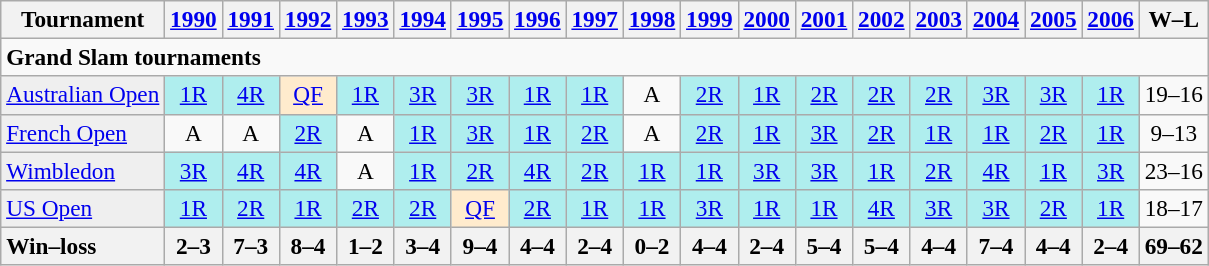<table class=wikitable style=text-align:center;font-size:97%>
<tr>
<th>Tournament</th>
<th><a href='#'>1990</a></th>
<th><a href='#'>1991</a></th>
<th><a href='#'>1992</a></th>
<th><a href='#'>1993</a></th>
<th><a href='#'>1994</a></th>
<th><a href='#'>1995</a></th>
<th><a href='#'>1996</a></th>
<th><a href='#'>1997</a></th>
<th><a href='#'>1998</a></th>
<th><a href='#'>1999</a></th>
<th><a href='#'>2000</a></th>
<th><a href='#'>2001</a></th>
<th><a href='#'>2002</a></th>
<th><a href='#'>2003</a></th>
<th><a href='#'>2004</a></th>
<th><a href='#'>2005</a></th>
<th><a href='#'>2006</a></th>
<th>W–L</th>
</tr>
<tr>
<td colspan=25 align=left><strong>Grand Slam tournaments</strong></td>
</tr>
<tr>
<td bgcolor=#EFEFEF align=left><a href='#'>Australian Open</a></td>
<td bgcolor=#afeeee><a href='#'>1R</a></td>
<td bgcolor=#afeeee><a href='#'>4R</a></td>
<td bgcolor=#ffebcd><a href='#'>QF</a></td>
<td bgcolor=#afeeee><a href='#'>1R</a></td>
<td bgcolor=#afeeee><a href='#'>3R</a></td>
<td bgcolor=#afeeee><a href='#'>3R</a></td>
<td bgcolor=#afeeee><a href='#'>1R</a></td>
<td bgcolor=#afeeee><a href='#'>1R</a></td>
<td>A</td>
<td bgcolor=#afeeee><a href='#'>2R</a></td>
<td bgcolor=#afeeee><a href='#'>1R</a></td>
<td bgcolor=#afeeee><a href='#'>2R</a></td>
<td bgcolor=#afeeee><a href='#'>2R</a></td>
<td bgcolor=#afeeee><a href='#'>2R</a></td>
<td bgcolor=#afeeee><a href='#'>3R</a></td>
<td bgcolor=#afeeee><a href='#'>3R</a></td>
<td bgcolor=#afeeee><a href='#'>1R</a></td>
<td>19–16</td>
</tr>
<tr>
<td bgcolor=#EFEFEF align=left><a href='#'>French Open</a></td>
<td>A</td>
<td>A</td>
<td bgcolor=#afeeee><a href='#'>2R</a></td>
<td>A</td>
<td bgcolor=#afeeee><a href='#'>1R</a></td>
<td bgcolor=#afeeee><a href='#'>3R</a></td>
<td bgcolor=#afeeee><a href='#'>1R</a></td>
<td bgcolor=#afeeee><a href='#'>2R</a></td>
<td>A</td>
<td bgcolor=#afeeee><a href='#'>2R</a></td>
<td bgcolor=#afeeee><a href='#'>1R</a></td>
<td bgcolor=#afeeee><a href='#'>3R</a></td>
<td bgcolor=#afeeee><a href='#'>2R</a></td>
<td bgcolor=#afeeee><a href='#'>1R</a></td>
<td bgcolor=#afeeee><a href='#'>1R</a></td>
<td bgcolor=#afeeee><a href='#'>2R</a></td>
<td bgcolor=#afeeee><a href='#'>1R</a></td>
<td>9–13</td>
</tr>
<tr>
<td bgcolor=#EFEFEF align=left><a href='#'>Wimbledon</a></td>
<td bgcolor=#afeeee><a href='#'>3R</a></td>
<td bgcolor=#afeeee><a href='#'>4R</a></td>
<td bgcolor=#afeeee><a href='#'>4R</a></td>
<td>A</td>
<td bgcolor=#afeeee><a href='#'>1R</a></td>
<td bgcolor=#afeeee><a href='#'>2R</a></td>
<td bgcolor=#afeeee><a href='#'>4R</a></td>
<td bgcolor=#afeeee><a href='#'>2R</a></td>
<td bgcolor=#afeeee><a href='#'>1R</a></td>
<td bgcolor=#afeeee><a href='#'>1R</a></td>
<td bgcolor=#afeeee><a href='#'>3R</a></td>
<td bgcolor=#afeeee><a href='#'>3R</a></td>
<td bgcolor=#afeeee><a href='#'>1R</a></td>
<td bgcolor=#afeeee><a href='#'>2R</a></td>
<td bgcolor=#afeeee><a href='#'>4R</a></td>
<td bgcolor=#afeeee><a href='#'>1R</a></td>
<td bgcolor=#afeeee><a href='#'>3R</a></td>
<td>23–16</td>
</tr>
<tr>
<td bgcolor=#EFEFEF align=left><a href='#'>US Open</a></td>
<td bgcolor=#afeeee><a href='#'>1R</a></td>
<td bgcolor=#afeeee><a href='#'>2R</a></td>
<td bgcolor=#afeeee><a href='#'>1R</a></td>
<td bgcolor=#afeeee><a href='#'>2R</a></td>
<td bgcolor=#afeeee><a href='#'>2R</a></td>
<td bgcolor=#ffebcd><a href='#'>QF</a></td>
<td bgcolor=#afeeee><a href='#'>2R</a></td>
<td bgcolor=#afeeee><a href='#'>1R</a></td>
<td bgcolor=#afeeee><a href='#'>1R</a></td>
<td bgcolor=#afeeee><a href='#'>3R</a></td>
<td bgcolor=#afeeee><a href='#'>1R</a></td>
<td bgcolor=#afeeee><a href='#'>1R</a></td>
<td bgcolor=#afeeee><a href='#'>4R</a></td>
<td bgcolor=#afeeee><a href='#'>3R</a></td>
<td bgcolor=#afeeee><a href='#'>3R</a></td>
<td bgcolor=#afeeee><a href='#'>2R</a></td>
<td bgcolor=#afeeee><a href='#'>1R</a></td>
<td>18–17</td>
</tr>
<tr>
<th style=text-align:left>Win–loss</th>
<th>2–3</th>
<th>7–3</th>
<th>8–4</th>
<th>1–2</th>
<th>3–4</th>
<th>9–4</th>
<th>4–4</th>
<th>2–4</th>
<th>0–2</th>
<th>4–4</th>
<th>2–4</th>
<th>5–4</th>
<th>5–4</th>
<th>4–4</th>
<th>7–4</th>
<th>4–4</th>
<th>2–4</th>
<th>69–62</th>
</tr>
</table>
